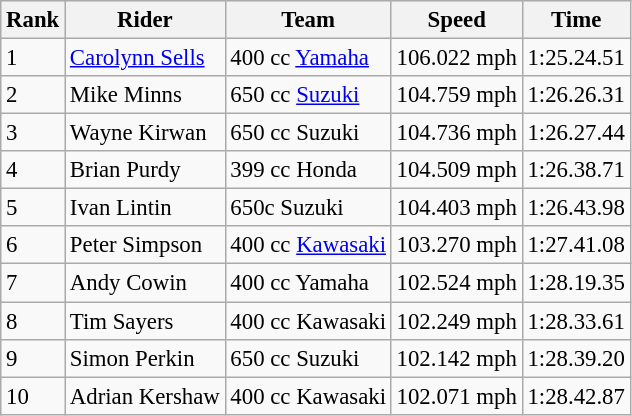<table class="wikitable" style="font-size: 95%;">
<tr style="background:#efefef;">
<th>Rank</th>
<th>Rider</th>
<th>Team</th>
<th>Speed</th>
<th>Time</th>
</tr>
<tr>
<td>1</td>
<td> <a href='#'>Carolynn Sells</a></td>
<td>400 cc <a href='#'>Yamaha</a></td>
<td>106.022 mph</td>
<td>1:25.24.51</td>
</tr>
<tr>
<td>2</td>
<td> Mike Minns</td>
<td>650 cc <a href='#'>Suzuki</a></td>
<td>104.759 mph</td>
<td>1:26.26.31</td>
</tr>
<tr>
<td>3</td>
<td> Wayne Kirwan</td>
<td>650 cc Suzuki</td>
<td>104.736 mph</td>
<td>1:26.27.44</td>
</tr>
<tr>
<td>4</td>
<td> Brian Purdy</td>
<td>399 cc Honda</td>
<td>104.509 mph</td>
<td>1:26.38.71</td>
</tr>
<tr>
<td>5</td>
<td>  Ivan Lintin</td>
<td>650c Suzuki</td>
<td>104.403 mph</td>
<td>1:26.43.98</td>
</tr>
<tr>
<td>6</td>
<td> Peter Simpson</td>
<td>400 cc <a href='#'>Kawasaki</a></td>
<td>103.270 mph</td>
<td>1:27.41.08</td>
</tr>
<tr>
<td>7</td>
<td> Andy Cowin</td>
<td>400 cc Yamaha</td>
<td>102.524 mph</td>
<td>1:28.19.35</td>
</tr>
<tr>
<td>8</td>
<td> Tim Sayers</td>
<td>400 cc Kawasaki</td>
<td>102.249 mph</td>
<td>1:28.33.61</td>
</tr>
<tr>
<td>9</td>
<td> Simon Perkin</td>
<td>650 cc Suzuki</td>
<td>102.142 mph</td>
<td>1:28.39.20</td>
</tr>
<tr>
<td>10</td>
<td> Adrian Kershaw</td>
<td>400 cc Kawasaki</td>
<td>102.071 mph</td>
<td>1:28.42.87</td>
</tr>
</table>
